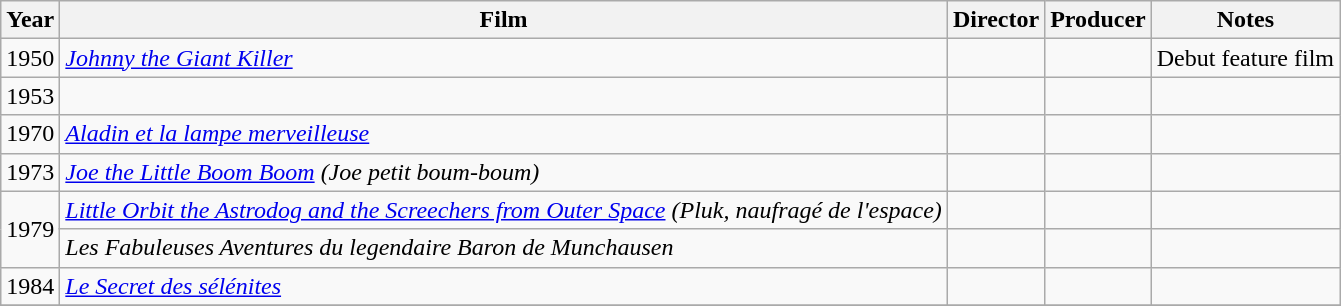<table class="wikitable sortable">
<tr>
<th>Year</th>
<th>Film</th>
<th>Director</th>
<th>Producer</th>
<th>Notes</th>
</tr>
<tr>
<td>1950</td>
<td><em><a href='#'>Johnny the Giant Killer</a></em></td>
<td></td>
<td></td>
<td>Debut feature film</td>
</tr>
<tr>
<td>1953</td>
<td><em></em></td>
<td></td>
<td></td>
<td></td>
</tr>
<tr>
<td>1970</td>
<td><em><a href='#'>Aladin et la lampe merveilleuse</a></em></td>
<td></td>
<td></td>
<td></td>
</tr>
<tr>
<td>1973</td>
<td><em><a href='#'>Joe the Little Boom Boom</a> (Joe petit boum-boum)</em></td>
<td></td>
<td></td>
<td></td>
</tr>
<tr>
<td Rowspan="2">1979</td>
<td><em><a href='#'>Little Orbit the Astrodog and the Screechers from Outer Space</a> (Pluk, naufragé de l'espace)</em></td>
<td></td>
<td></td>
<td></td>
</tr>
<tr>
<td><em>Les Fabuleuses Aventures du legendaire Baron de Munchausen</em></td>
<td></td>
<td></td>
<td></td>
</tr>
<tr>
<td>1984</td>
<td><em><a href='#'>Le Secret des sélénites</a></em></td>
<td></td>
<td></td>
<td></td>
</tr>
<tr>
</tr>
</table>
